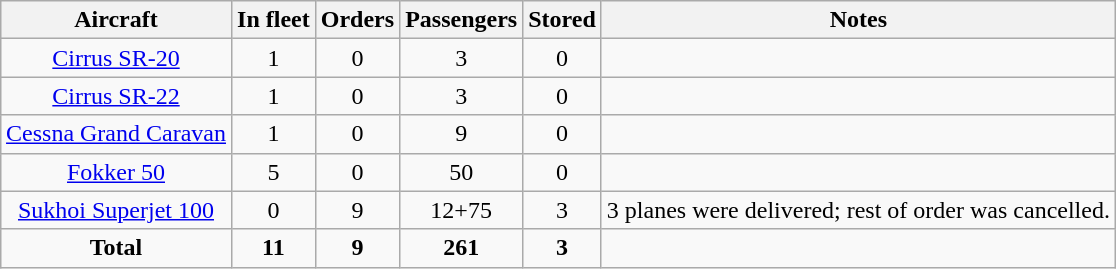<table class="wikitable" style="margin:1em auto; text-align:center">
<tr>
<th>Aircraft</th>
<th>In fleet</th>
<th>Orders</th>
<th>Passengers</th>
<th>Stored</th>
<th>Notes</th>
</tr>
<tr>
<td><a href='#'>Cirrus SR-20</a></td>
<td>1</td>
<td>0</td>
<td>3</td>
<td>0</td>
<td></td>
</tr>
<tr>
<td><a href='#'>Cirrus SR-22</a></td>
<td>1</td>
<td>0</td>
<td>3</td>
<td>0</td>
<td></td>
</tr>
<tr>
<td><a href='#'>Cessna Grand Caravan</a></td>
<td>1</td>
<td>0</td>
<td>9</td>
<td>0</td>
<td></td>
</tr>
<tr>
<td><a href='#'>Fokker 50</a></td>
<td>5</td>
<td>0</td>
<td>50</td>
<td>0</td>
<td></td>
</tr>
<tr>
<td><a href='#'>Sukhoi Superjet 100</a></td>
<td>0</td>
<td>9</td>
<td>12+75</td>
<td>3</td>
<td>3 planes were delivered; rest of order was cancelled.</td>
</tr>
<tr>
<td><strong>Total</strong></td>
<td><strong>11</strong></td>
<td><strong>9</strong></td>
<td><strong>261</strong></td>
<td><strong>3</strong></td>
<td></td>
</tr>
</table>
